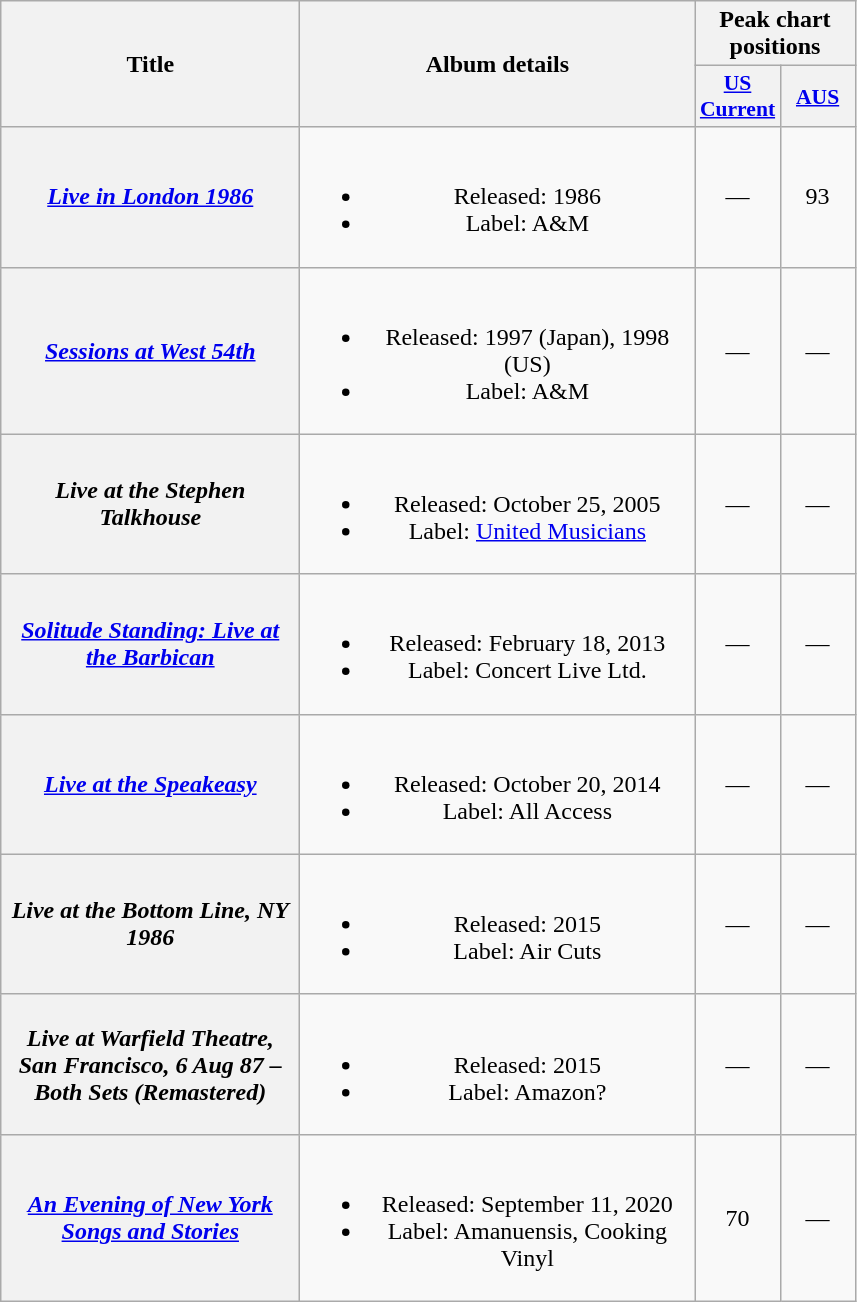<table class="wikitable plainrowheaders" style="text-align:center;" border="1">
<tr>
<th scope="col" rowspan="2" style="width:12em;">Title</th>
<th scope="col" rowspan="2" style="width:16em;">Album details</th>
<th scope="col" colspan="2">Peak chart positions</th>
</tr>
<tr>
<th scope="col" style="width:3em;font-size:90%;"><a href='#'>US<br>Current</a><br></th>
<th scope="col" style="width:3em;font-size:90%;"><a href='#'>AUS</a><br></th>
</tr>
<tr>
<th scope="row"><em><a href='#'>Live in London 1986</a></em></th>
<td><br><ul><li>Released: 1986</li><li>Label: A&M</li></ul></td>
<td>—</td>
<td>93</td>
</tr>
<tr>
<th scope="row"><em><a href='#'>Sessions at West 54th</a></em></th>
<td><br><ul><li>Released: 1997 (Japan), 1998 (US)</li><li>Label: A&M</li></ul></td>
<td>—</td>
<td>—</td>
</tr>
<tr>
<th scope="row"><em>Live at the Stephen Talkhouse</em></th>
<td><br><ul><li>Released: October 25, 2005</li><li>Label: <a href='#'>United Musicians</a></li></ul></td>
<td>—</td>
<td>—</td>
</tr>
<tr>
<th scope="row"><em><a href='#'>Solitude Standing: Live at the Barbican</a></em></th>
<td><br><ul><li>Released: February 18, 2013</li><li>Label: Concert Live Ltd.</li></ul></td>
<td>—</td>
<td>—</td>
</tr>
<tr>
<th scope="row"><em><a href='#'>Live at the Speakeasy</a></em></th>
<td><br><ul><li>Released: October 20, 2014</li><li>Label: All Access</li></ul></td>
<td>—</td>
<td>—</td>
</tr>
<tr>
<th scope="row"><em>Live at the Bottom Line, NY 1986</em></th>
<td><br><ul><li>Released: 2015</li><li>Label: Air Cuts</li></ul></td>
<td>—</td>
<td>—</td>
</tr>
<tr>
<th scope="row"><em>Live at Warfield Theatre, San Francisco, 6 Aug 87 – Both Sets (Remastered)</em></th>
<td><br><ul><li>Released: 2015</li><li>Label: Amazon?</li></ul></td>
<td>—</td>
<td>—</td>
</tr>
<tr>
<th scope="row"><em><a href='#'>An Evening of New York Songs and Stories</a></em></th>
<td><br><ul><li>Released: September 11, 2020</li><li>Label: Amanuensis, Cooking Vinyl</li></ul></td>
<td>70</td>
<td>—</td>
</tr>
</table>
